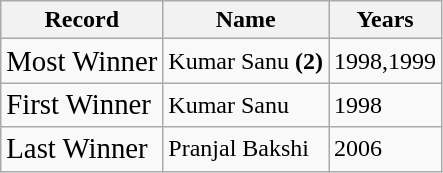<table class="wikitable">
<tr>
<th>Record</th>
<th>Name</th>
<th>Years</th>
</tr>
<tr>
<td><big>Most Winner</big></td>
<td>Kumar Sanu <strong>(2)</strong></td>
<td>1998,1999</td>
</tr>
<tr>
<td><big>First Winner</big></td>
<td>Kumar Sanu</td>
<td>1998</td>
</tr>
<tr>
<td><big>Last Winner</big></td>
<td>Pranjal Bakshi</td>
<td>2006</td>
</tr>
</table>
